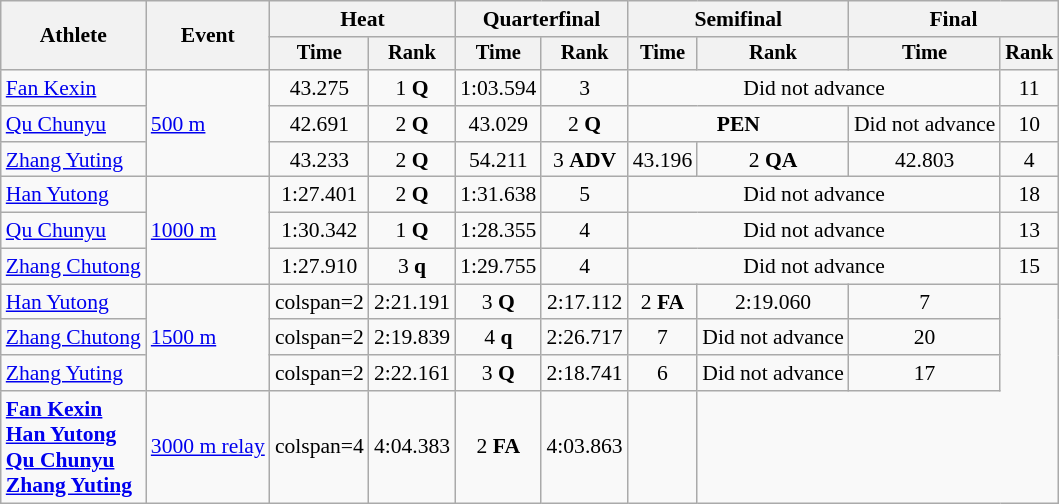<table class="wikitable" style="font-size:90%">
<tr>
<th rowspan=2>Athlete</th>
<th rowspan=2>Event</th>
<th colspan=2>Heat</th>
<th colspan=2>Quarterfinal</th>
<th colspan=2>Semifinal</th>
<th colspan=2>Final</th>
</tr>
<tr style="font-size:95%">
<th>Time</th>
<th>Rank</th>
<th>Time</th>
<th>Rank</th>
<th>Time</th>
<th>Rank</th>
<th>Time</th>
<th>Rank</th>
</tr>
<tr align=center>
<td align=left><a href='#'>Fan Kexin</a></td>
<td align=left rowspan=3><a href='#'>500 m</a></td>
<td>43.275</td>
<td>1 <strong>Q</strong></td>
<td>1:03.594</td>
<td>3</td>
<td colspan=3>Did not advance</td>
<td>11</td>
</tr>
<tr align=center>
<td align=left><a href='#'>Qu Chunyu</a></td>
<td>42.691</td>
<td>2 <strong>Q</strong></td>
<td>43.029</td>
<td>2 <strong>Q</strong></td>
<td colspan=2><strong>PEN</strong></td>
<td>Did not advance</td>
<td>10</td>
</tr>
<tr align=center>
<td align=left><a href='#'>Zhang Yuting</a></td>
<td>43.233</td>
<td>2 <strong>Q</strong></td>
<td>54.211</td>
<td>3 <strong>ADV</strong></td>
<td>43.196</td>
<td>2 <strong>QA</strong></td>
<td>42.803</td>
<td>4</td>
</tr>
<tr align=center>
<td align=left><a href='#'>Han Yutong</a></td>
<td align=left rowspan=3><a href='#'>1000 m</a></td>
<td>1:27.401</td>
<td>2 <strong>Q</strong></td>
<td>1:31.638</td>
<td>5</td>
<td colspan=3>Did not advance</td>
<td>18</td>
</tr>
<tr align=center>
<td align=left><a href='#'>Qu Chunyu</a></td>
<td>1:30.342</td>
<td>1 <strong>Q</strong></td>
<td>1:28.355</td>
<td>4</td>
<td colspan=3>Did not advance</td>
<td>13</td>
</tr>
<tr align=center>
<td align=left><a href='#'>Zhang Chutong</a></td>
<td>1:27.910</td>
<td>3 <strong>q</strong></td>
<td>1:29.755</td>
<td>4</td>
<td colspan=3>Did not advance</td>
<td>15</td>
</tr>
<tr align=center>
<td align=left><a href='#'>Han Yutong</a></td>
<td align=left rowspan=3><a href='#'>1500 m</a></td>
<td>colspan=2 </td>
<td>2:21.191</td>
<td>3 <strong>Q</strong></td>
<td>2:17.112</td>
<td>2 <strong>FA</strong></td>
<td>2:19.060</td>
<td>7</td>
</tr>
<tr align=center>
<td align=left><a href='#'>Zhang Chutong</a></td>
<td>colspan=2 </td>
<td>2:19.839</td>
<td>4 <strong>q</strong></td>
<td>2:26.717</td>
<td>7</td>
<td>Did not advance</td>
<td>20</td>
</tr>
<tr align=center>
<td align=left><a href='#'>Zhang Yuting</a></td>
<td>colspan=2 </td>
<td>2:22.161</td>
<td>3 <strong>Q</strong></td>
<td>2:18.741</td>
<td>6</td>
<td>Did not advance</td>
<td>17</td>
</tr>
<tr align=center>
<td align=left><strong><a href='#'>Fan Kexin</a><br><a href='#'>Han Yutong</a><br><a href='#'>Qu Chunyu</a><br><a href='#'>Zhang Yuting</a></strong></td>
<td align=left><a href='#'>3000 m relay</a></td>
<td>colspan=4 </td>
<td>4:04.383</td>
<td>2 <strong>FA</strong></td>
<td>4:03.863</td>
<td></td>
</tr>
</table>
